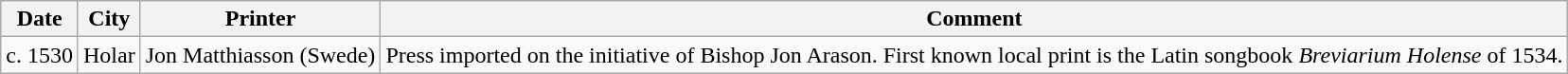<table class="wikitable">
<tr>
<th>Date</th>
<th>City</th>
<th>Printer</th>
<th>Comment</th>
</tr>
<tr>
<td>c. 1530</td>
<td>Holar</td>
<td>Jon Matthiasson (Swede)</td>
<td>Press imported on the initiative of Bishop Jon Arason. First known local print is the Latin songbook <em>Breviarium Holense</em> of 1534.</td>
</tr>
</table>
